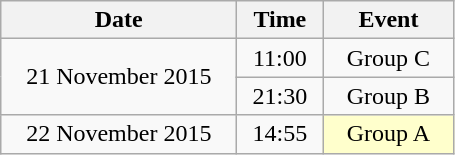<table class = "wikitable" style="text-align:center;">
<tr>
<th width=150>Date</th>
<th width=50>Time</th>
<th width=80>Event</th>
</tr>
<tr>
<td rowspan=2>21 November 2015</td>
<td>11:00</td>
<td>Group C</td>
</tr>
<tr>
<td>21:30</td>
<td>Group B</td>
</tr>
<tr>
<td>22 November 2015</td>
<td>14:55</td>
<td bgcolor=ffffcc>Group A</td>
</tr>
</table>
